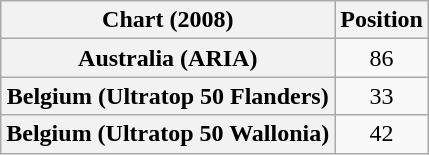<table class="wikitable sortable plainrowheaders" style="text-align:center">
<tr>
<th>Chart (2008)</th>
<th>Position</th>
</tr>
<tr>
<th scope="row">Australia (ARIA)</th>
<td>86</td>
</tr>
<tr>
<th scope="row">Belgium (Ultratop 50 Flanders)</th>
<td>33</td>
</tr>
<tr>
<th scope="row">Belgium (Ultratop 50 Wallonia)</th>
<td>42</td>
</tr>
</table>
